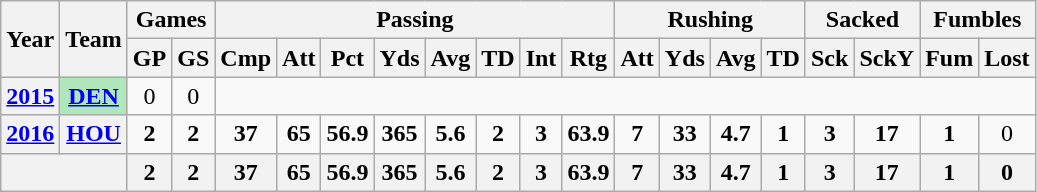<table class="wikitable" style="text-align:center;">
<tr>
<th rowspan="2">Year</th>
<th rowspan="2">Team</th>
<th colspan="2">Games</th>
<th colspan="8">Passing</th>
<th colspan="4">Rushing</th>
<th colspan="2">Sacked</th>
<th colspan="2">Fumbles</th>
</tr>
<tr>
<th>GP</th>
<th>GS</th>
<th>Cmp</th>
<th>Att</th>
<th>Pct</th>
<th>Yds</th>
<th>Avg</th>
<th>TD</th>
<th>Int</th>
<th>Rtg</th>
<th>Att</th>
<th>Yds</th>
<th>Avg</th>
<th>TD</th>
<th>Sck</th>
<th>SckY</th>
<th>Fum</th>
<th>Lost</th>
</tr>
<tr>
<th><a href='#'>2015</a></th>
<th style="background:#afe6ba;"><a href='#'>DEN</a></th>
<td>0</td>
<td>0</td>
<td colspan="16"></td>
</tr>
<tr>
<th><a href='#'>2016</a></th>
<th><a href='#'>HOU</a></th>
<td><strong>2</strong></td>
<td><strong>2</strong></td>
<td><strong>37</strong></td>
<td><strong>65</strong></td>
<td><strong>56.9</strong></td>
<td><strong>365</strong></td>
<td><strong>5.6</strong></td>
<td><strong>2</strong></td>
<td><strong>3</strong></td>
<td><strong>63.9</strong></td>
<td><strong>7</strong></td>
<td><strong>33</strong></td>
<td><strong>4.7</strong></td>
<td><strong>1</strong></td>
<td><strong>3</strong></td>
<td><strong>17</strong></td>
<td><strong>1</strong></td>
<td>0</td>
</tr>
<tr>
<th colspan="2"></th>
<th>2</th>
<th>2</th>
<th>37</th>
<th>65</th>
<th>56.9</th>
<th>365</th>
<th>5.6</th>
<th>2</th>
<th>3</th>
<th>63.9</th>
<th>7</th>
<th>33</th>
<th>4.7</th>
<th>1</th>
<th>3</th>
<th>17</th>
<th>1</th>
<th>0</th>
</tr>
</table>
